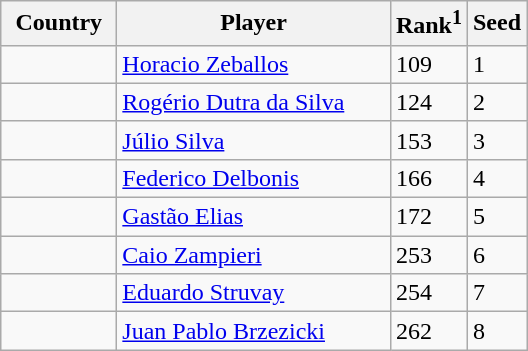<table class="sortable wikitable">
<tr>
<th width="70">Country</th>
<th width="175">Player</th>
<th>Rank<sup>1</sup></th>
<th>Seed</th>
</tr>
<tr>
<td></td>
<td><a href='#'>Horacio Zeballos</a></td>
<td>109</td>
<td>1</td>
</tr>
<tr>
<td></td>
<td><a href='#'>Rogério Dutra da Silva</a></td>
<td>124</td>
<td>2</td>
</tr>
<tr>
<td></td>
<td><a href='#'>Júlio Silva</a></td>
<td>153</td>
<td>3</td>
</tr>
<tr>
<td></td>
<td><a href='#'>Federico Delbonis</a></td>
<td>166</td>
<td>4</td>
</tr>
<tr>
<td></td>
<td><a href='#'>Gastão Elias</a></td>
<td>172</td>
<td>5</td>
</tr>
<tr>
<td></td>
<td><a href='#'>Caio Zampieri</a></td>
<td>253</td>
<td>6</td>
</tr>
<tr>
<td></td>
<td><a href='#'>Eduardo Struvay</a></td>
<td>254</td>
<td>7</td>
</tr>
<tr>
<td></td>
<td><a href='#'>Juan Pablo Brzezicki</a></td>
<td>262</td>
<td>8</td>
</tr>
</table>
